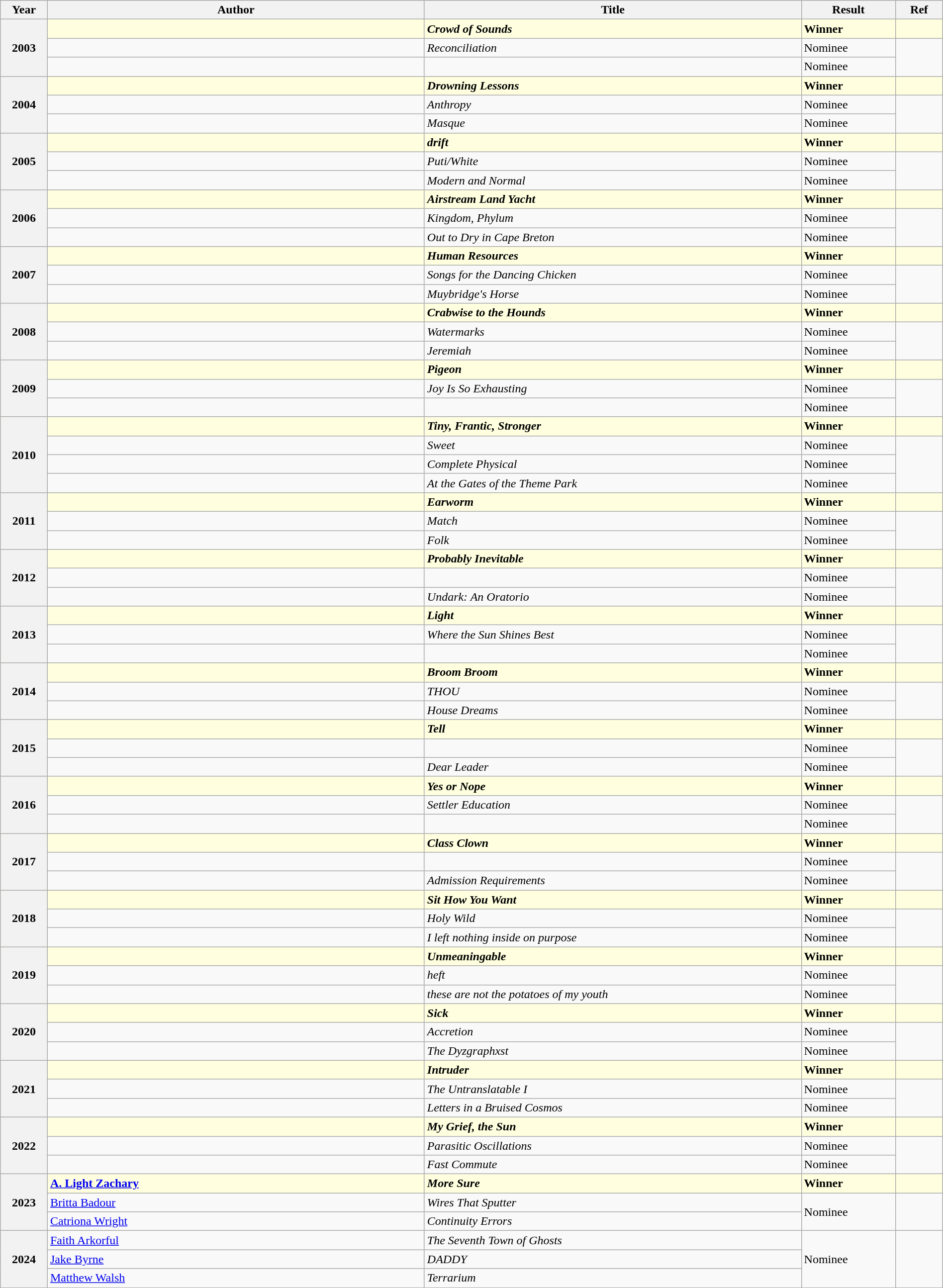<table class="wikitable sortable mw-collapsible" width="100%">
<tr>
<th width="5%">Year</th>
<th width=40%>Author</th>
<th width="40%">Title</th>
<th width="10%">Result</th>
<th width="5%">Ref</th>
</tr>
<tr style="background:lightyellow">
<th rowspan="3">2003</th>
<td><strong></strong></td>
<td><strong><em>Crowd of Sounds</em></strong></td>
<td><strong>Winner</strong></td>
<td></td>
</tr>
<tr>
<td></td>
<td><em>Reconciliation</em></td>
<td>Nominee</td>
<td rowspan="2"></td>
</tr>
<tr>
<td></td>
<td></td>
<td>Nominee</td>
</tr>
<tr style="background:lightyellow">
<th rowspan="3">2004</th>
<td><strong></strong></td>
<td><strong><em>Drowning Lessons</em></strong></td>
<td><strong>Winner</strong></td>
<td></td>
</tr>
<tr>
<td></td>
<td><em>Anthropy</em></td>
<td>Nominee</td>
<td rowspan="2"></td>
</tr>
<tr>
<td></td>
<td><em>Masque</em></td>
<td>Nominee</td>
</tr>
<tr style="background:lightyellow">
<th rowspan="3">2005</th>
<td><strong></strong></td>
<td><strong><em>drift</em></strong></td>
<td><strong>Winner</strong></td>
<td></td>
</tr>
<tr>
<td></td>
<td><em>Puti/White</em></td>
<td>Nominee</td>
<td rowspan="2"></td>
</tr>
<tr>
<td></td>
<td><em>Modern and Normal</em></td>
<td>Nominee</td>
</tr>
<tr style="background:lightyellow">
<th rowspan="3">2006</th>
<td><strong></strong></td>
<td><strong><em>Airstream Land Yacht</em></strong></td>
<td><strong>Winner</strong></td>
<td></td>
</tr>
<tr>
<td></td>
<td><em>Kingdom, Phylum</em></td>
<td>Nominee</td>
<td rowspan="2"></td>
</tr>
<tr>
<td></td>
<td><em>Out to Dry in Cape Breton</em></td>
<td>Nominee</td>
</tr>
<tr style="background:lightyellow">
<th rowspan="3">2007</th>
<td><strong></strong></td>
<td><strong><em>Human Resources</em></strong></td>
<td><strong>Winner</strong></td>
<td></td>
</tr>
<tr>
<td></td>
<td><em>Songs for the Dancing Chicken</em></td>
<td>Nominee</td>
<td rowspan="2"></td>
</tr>
<tr>
<td></td>
<td><em>Muybridge's Horse</em></td>
<td>Nominee</td>
</tr>
<tr style="background:lightyellow">
<th rowspan="3">2008</th>
<td><strong></strong></td>
<td><strong><em>Crabwise to the Hounds</em></strong></td>
<td><strong>Winner</strong></td>
<td></td>
</tr>
<tr>
<td></td>
<td><em>Watermarks</em></td>
<td>Nominee</td>
<td rowspan="2"></td>
</tr>
<tr>
<td></td>
<td><em>Jeremiah</em></td>
<td>Nominee</td>
</tr>
<tr style="background:lightyellow">
<th rowspan="3">2009</th>
<td><strong></strong></td>
<td><strong><em>Pigeon</em></strong></td>
<td><strong>Winner</strong></td>
<td></td>
</tr>
<tr>
<td></td>
<td><em>Joy Is So Exhausting</em></td>
<td>Nominee</td>
<td rowspan="2"></td>
</tr>
<tr>
<td></td>
<td></td>
<td>Nominee</td>
</tr>
<tr style="background:lightyellow">
<th rowspan="4">2010</th>
<td><strong></strong></td>
<td><strong><em>Tiny, Frantic, Stronger</em></strong></td>
<td><strong>Winner</strong></td>
<td></td>
</tr>
<tr>
<td></td>
<td><em>Sweet</em></td>
<td>Nominee</td>
<td rowspan="3"></td>
</tr>
<tr>
<td></td>
<td><em>Complete Physical</em></td>
<td>Nominee</td>
</tr>
<tr>
<td></td>
<td><em>At the Gates of the Theme Park</em></td>
<td>Nominee</td>
</tr>
<tr style="background:lightyellow">
<th rowspan="3">2011</th>
<td><strong></strong></td>
<td><strong><em>Earworm</em></strong></td>
<td><strong>Winner</strong></td>
<td></td>
</tr>
<tr>
<td></td>
<td><em>Match</em></td>
<td>Nominee</td>
<td rowspan="2"></td>
</tr>
<tr>
<td></td>
<td><em>Folk</em></td>
<td>Nominee</td>
</tr>
<tr style="background:lightyellow">
<th rowspan="3">2012</th>
<td><strong></strong></td>
<td><strong><em>Probably Inevitable</em></strong></td>
<td><strong>Winner</strong></td>
<td></td>
</tr>
<tr>
<td></td>
<td></td>
<td>Nominee</td>
<td rowspan="2"></td>
</tr>
<tr>
<td></td>
<td><em>Undark: An Oratorio</em></td>
<td>Nominee</td>
</tr>
<tr style="background:lightyellow">
<th rowspan="3">2013</th>
<td><strong></strong></td>
<td><strong><em>Light</em></strong></td>
<td><strong>Winner</strong></td>
<td></td>
</tr>
<tr>
<td></td>
<td><em>Where the Sun Shines Best</em></td>
<td>Nominee</td>
<td rowspan="2"></td>
</tr>
<tr>
<td></td>
<td></td>
<td>Nominee</td>
</tr>
<tr style="background:lightyellow">
<th rowspan="3">2014</th>
<td><strong></strong></td>
<td><strong><em>Broom Broom</em></strong></td>
<td><strong>Winner</strong></td>
<td></td>
</tr>
<tr>
<td></td>
<td><em>THOU</em></td>
<td>Nominee</td>
<td rowspan="2"></td>
</tr>
<tr>
<td></td>
<td><em>House Dreams</em></td>
<td>Nominee</td>
</tr>
<tr style="background:lightyellow">
<th rowspan="3">2015</th>
<td><strong></strong></td>
<td><strong><em>Tell</em></strong></td>
<td><strong>Winner</strong></td>
<td></td>
</tr>
<tr>
<td></td>
<td></td>
<td>Nominee</td>
<td rowspan="2"></td>
</tr>
<tr>
<td></td>
<td><em>Dear Leader</em></td>
<td>Nominee</td>
</tr>
<tr style="background:lightyellow">
<th rowspan="3">2016</th>
<td><strong></strong></td>
<td><strong><em>Yes or Nope</em></strong></td>
<td><strong>Winner</strong></td>
<td></td>
</tr>
<tr>
<td></td>
<td><em>Settler Education</em></td>
<td>Nominee</td>
<td rowspan="2"></td>
</tr>
<tr>
<td></td>
<td></td>
<td>Nominee</td>
</tr>
<tr style="background:lightyellow">
<th rowspan="3">2017</th>
<td><strong></strong></td>
<td><strong><em>Class Clown</em></strong></td>
<td><strong>Winner</strong></td>
<td></td>
</tr>
<tr>
<td></td>
<td></td>
<td>Nominee</td>
<td rowspan="2"></td>
</tr>
<tr>
<td></td>
<td><em>Admission Requirements</em></td>
<td>Nominee</td>
</tr>
<tr style="background:lightyellow">
<th rowspan="3">2018</th>
<td><strong></strong></td>
<td><strong><em>Sit How You Want</em></strong></td>
<td><strong>Winner</strong></td>
<td></td>
</tr>
<tr>
<td></td>
<td><em>Holy Wild</em></td>
<td>Nominee</td>
<td rowspan="2"></td>
</tr>
<tr>
<td></td>
<td><em>I left nothing inside on purpose</em></td>
<td>Nominee</td>
</tr>
<tr style="background:lightyellow">
<th rowspan="3">2019</th>
<td><strong></strong></td>
<td><strong><em>Unmeaningable</em></strong></td>
<td><strong>Winner</strong></td>
<td></td>
</tr>
<tr>
<td></td>
<td><em>heft</em></td>
<td>Nominee</td>
<td rowspan="2"></td>
</tr>
<tr>
<td></td>
<td><em>these are not the potatoes of my youth</em></td>
<td>Nominee</td>
</tr>
<tr style="background:lightyellow">
<th rowspan="3">2020</th>
<td><strong></strong></td>
<td><strong><em>Sick</em></strong></td>
<td><strong>Winner</strong></td>
<td></td>
</tr>
<tr>
<td></td>
<td><em>Accretion</em></td>
<td>Nominee</td>
<td rowspan="2"></td>
</tr>
<tr>
<td></td>
<td><em>The Dyzgraphxst</em></td>
<td>Nominee</td>
</tr>
<tr style="background:lightyellow">
<th rowspan="3">2021</th>
<td><strong></strong></td>
<td><strong><em>Intruder</em></strong></td>
<td><strong>Winner</strong></td>
<td></td>
</tr>
<tr>
<td></td>
<td><em>The Untranslatable I</em></td>
<td>Nominee</td>
<td rowspan="2"></td>
</tr>
<tr>
<td></td>
<td><em>Letters in a Bruised Cosmos</em></td>
<td>Nominee</td>
</tr>
<tr style="background:lightyellow">
<th rowspan="3">2022</th>
<td><strong></strong></td>
<td><strong><em>My Grief, the Sun</em></strong></td>
<td><strong>Winner</strong></td>
<td></td>
</tr>
<tr>
<td></td>
<td><em>Parasitic Oscillations</em></td>
<td>Nominee</td>
<td rowspan="2"></td>
</tr>
<tr>
<td></td>
<td><em>Fast Commute</em></td>
<td>Nominee</td>
</tr>
<tr style="background:lightyellow">
<th rowspan="3">2023</th>
<td><strong><a href='#'>A. Light Zachary</a></strong></td>
<td><strong><em>More Sure</em></strong></td>
<td><strong>Winner</strong></td>
<td></td>
</tr>
<tr>
<td><a href='#'>Britta Badour</a></td>
<td><em>Wires That Sputter</em></td>
<td rowspan=2>Nominee</td>
<td rowspan=2></td>
</tr>
<tr>
<td><a href='#'>Catriona Wright</a></td>
<td><em>Continuity Errors</em></td>
</tr>
<tr>
<th rowspan="3">2024</th>
<td><a href='#'>Faith Arkorful</a></td>
<td><em>The Seventh Town of Ghosts</em></td>
<td rowspan=3>Nominee</td>
<td rowspan=3></td>
</tr>
<tr>
<td><a href='#'>Jake Byrne</a></td>
<td><em>DADDY</em></td>
</tr>
<tr>
<td><a href='#'>Matthew Walsh</a></td>
<td><em>Terrarium</em></td>
</tr>
</table>
